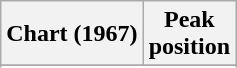<table class="wikitable sortable plainrowheaders" style="text-align:center">
<tr>
<th scope="col">Chart (1967)</th>
<th scope="col">Peak<br> position</th>
</tr>
<tr>
</tr>
<tr>
</tr>
</table>
